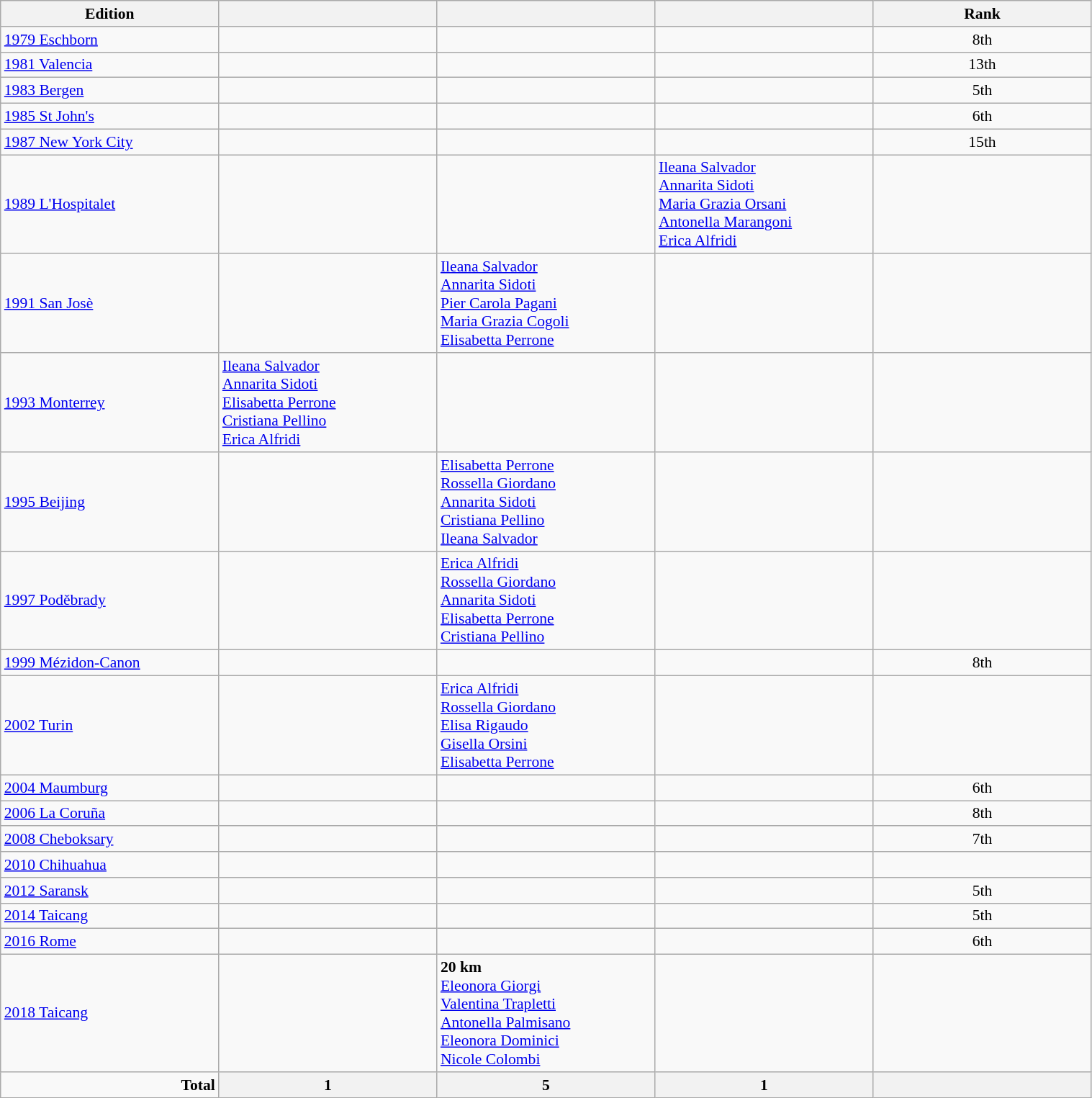<table class="wikitable" width=80% style="font-size:90%; text-align:left;">
<tr>
<th width=20%>Edition</th>
<th width=20%></th>
<th width=20%></th>
<th width=20%></th>
<th width=20%>Rank</th>
</tr>
<tr>
<td> <a href='#'>1979 Eschborn</a></td>
<td></td>
<td></td>
<td></td>
<td align=center>8th</td>
</tr>
<tr>
<td> <a href='#'>1981 Valencia</a></td>
<td></td>
<td></td>
<td></td>
<td align=center>13th</td>
</tr>
<tr>
<td> <a href='#'>1983 Bergen</a></td>
<td></td>
<td></td>
<td></td>
<td align=center>5th</td>
</tr>
<tr>
<td> <a href='#'>1985 St John's</a></td>
<td></td>
<td></td>
<td></td>
<td align=center>6th</td>
</tr>
<tr>
<td> <a href='#'>1987 New York City</a></td>
<td></td>
<td></td>
<td></td>
<td align=center>15th</td>
</tr>
<tr>
<td> <a href='#'>1989 L'Hospitalet</a></td>
<td></td>
<td></td>
<td><a href='#'>Ileana Salvador</a><br><a href='#'>Annarita Sidoti</a><br><a href='#'>Maria Grazia Orsani</a><br><a href='#'>Antonella Marangoni</a><br><a href='#'>Erica Alfridi</a></td>
<td align=center></td>
</tr>
<tr>
<td> <a href='#'>1991 San Josè</a></td>
<td></td>
<td><a href='#'>Ileana Salvador</a><br><a href='#'>Annarita Sidoti</a><br><a href='#'>Pier Carola Pagani</a><br><a href='#'>Maria Grazia Cogoli</a><br><a href='#'>Elisabetta Perrone</a></td>
<td></td>
<td align=center></td>
</tr>
<tr>
<td> <a href='#'>1993 Monterrey</a></td>
<td><a href='#'>Ileana Salvador</a><br><a href='#'>Annarita Sidoti</a><br><a href='#'>Elisabetta Perrone</a><br><a href='#'>Cristiana Pellino</a><br><a href='#'>Erica Alfridi</a></td>
<td></td>
<td></td>
<td align=center></td>
</tr>
<tr>
<td> <a href='#'>1995 Beijing</a></td>
<td></td>
<td><a href='#'>Elisabetta Perrone</a><br><a href='#'>Rossella Giordano</a><br><a href='#'>Annarita Sidoti</a><br><a href='#'>Cristiana Pellino</a><br><a href='#'>Ileana Salvador</a></td>
<td></td>
<td align=center></td>
</tr>
<tr>
<td> <a href='#'>1997 Poděbrady</a></td>
<td></td>
<td><a href='#'>Erica Alfridi</a><br><a href='#'>Rossella Giordano</a><br><a href='#'>Annarita Sidoti</a><br><a href='#'>Elisabetta Perrone</a><br><a href='#'>Cristiana Pellino</a></td>
<td></td>
<td align=center></td>
</tr>
<tr>
<td> <a href='#'>1999 Mézidon-Canon</a></td>
<td></td>
<td></td>
<td></td>
<td align=center>8th</td>
</tr>
<tr>
<td> <a href='#'>2002 Turin</a></td>
<td></td>
<td><a href='#'>Erica Alfridi</a><br><a href='#'>Rossella Giordano</a><br><a href='#'>Elisa Rigaudo</a><br><a href='#'>Gisella Orsini</a><br><a href='#'>Elisabetta Perrone</a> </td>
<td></td>
<td align=center></td>
</tr>
<tr>
<td> <a href='#'>2004 Maumburg</a></td>
<td></td>
<td></td>
<td></td>
<td align=center>6th</td>
</tr>
<tr>
<td> <a href='#'>2006 La Coruña</a></td>
<td></td>
<td></td>
<td></td>
<td align=center>8th</td>
</tr>
<tr>
<td> <a href='#'>2008 Cheboksary</a></td>
<td></td>
<td></td>
<td></td>
<td align=center>7th</td>
</tr>
<tr>
<td> <a href='#'>2010 Chihuahua</a></td>
<td></td>
<td></td>
<td></td>
<td align=center></td>
</tr>
<tr>
<td> <a href='#'>2012 Saransk</a></td>
<td></td>
<td></td>
<td></td>
<td align=center>5th</td>
</tr>
<tr>
<td> <a href='#'>2014 Taicang</a></td>
<td></td>
<td></td>
<td></td>
<td align=center>5th</td>
</tr>
<tr>
<td> <a href='#'>2016 Rome</a></td>
<td></td>
<td></td>
<td></td>
<td align=center>6th</td>
</tr>
<tr>
<td> <a href='#'>2018 Taicang</a></td>
<td></td>
<td><strong>20 km</strong><br><a href='#'>Eleonora Giorgi</a><br><a href='#'>Valentina Trapletti</a><br><a href='#'>Antonella Palmisano</a><br><a href='#'>Eleonora Dominici</a><br><a href='#'>Nicole Colombi</a></td>
<td></td>
<td align=center></td>
</tr>
<tr>
<td align=right><strong>Total</strong></td>
<th>1</th>
<th>5</th>
<th>1</th>
<th></th>
</tr>
</table>
